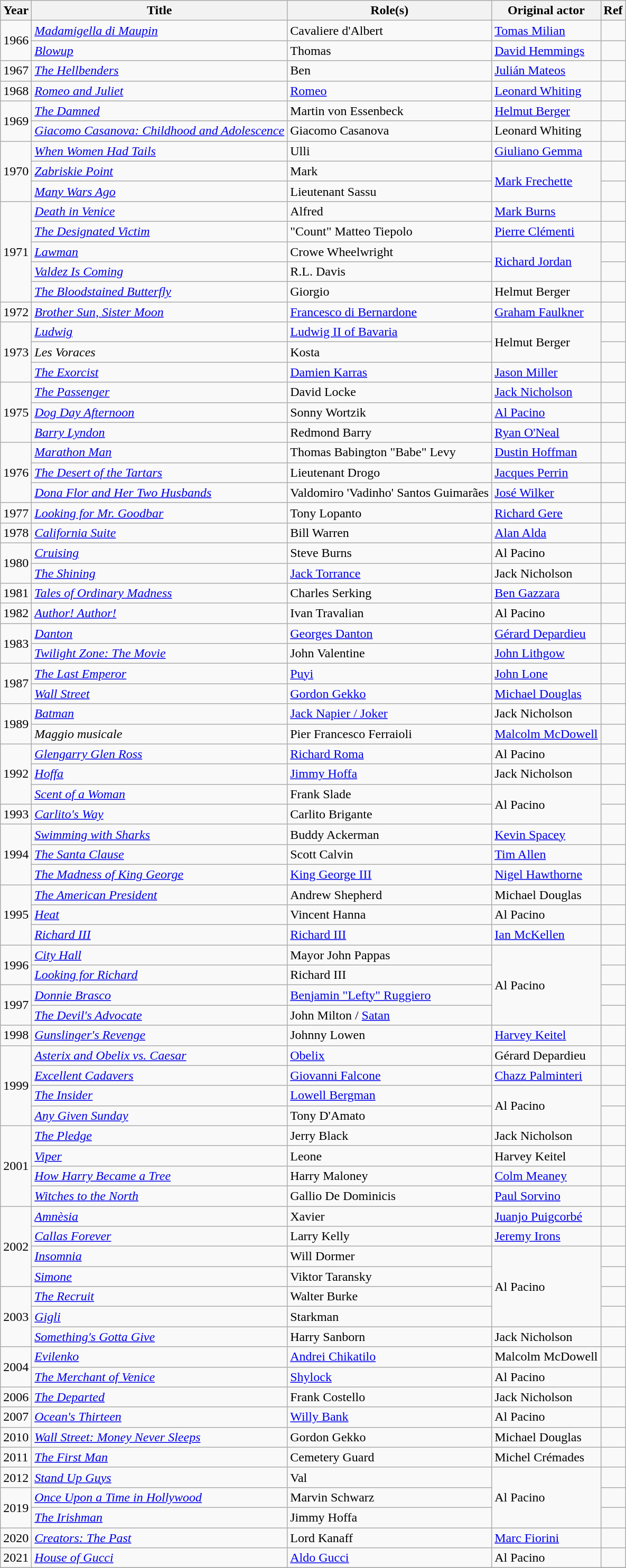<table class="wikitable plainrowheaders sortable">
<tr>
<th scope="col">Year</th>
<th scope="col">Title</th>
<th scope="col">Role(s)</th>
<th scope="col">Original actor</th>
<th scope="col" class="unsortable">Ref</th>
</tr>
<tr>
<td rowspan="2">1966</td>
<td><em><a href='#'>Madamigella di Maupin</a></em></td>
<td>Cavaliere d'Albert</td>
<td><a href='#'>Tomas Milian</a></td>
<td></td>
</tr>
<tr>
<td><em><a href='#'>Blowup</a></em></td>
<td>Thomas</td>
<td><a href='#'>David Hemmings</a></td>
<td></td>
</tr>
<tr>
<td>1967</td>
<td><em><a href='#'>The Hellbenders</a></em></td>
<td>Ben</td>
<td><a href='#'>Julián Mateos</a></td>
<td></td>
</tr>
<tr>
<td>1968</td>
<td><em><a href='#'>Romeo and Juliet</a></em></td>
<td><a href='#'>Romeo</a></td>
<td><a href='#'>Leonard Whiting</a></td>
<td></td>
</tr>
<tr>
<td rowspan="2">1969</td>
<td><em><a href='#'>The Damned</a></em></td>
<td>Martin von Essenbeck</td>
<td><a href='#'>Helmut Berger</a></td>
<td></td>
</tr>
<tr>
<td><em><a href='#'>Giacomo Casanova: Childhood and Adolescence</a></em></td>
<td>Giacomo Casanova</td>
<td>Leonard Whiting</td>
<td></td>
</tr>
<tr>
<td rowspan="3">1970</td>
<td><em><a href='#'>When Women Had Tails</a></em></td>
<td>Ulli</td>
<td><a href='#'>Giuliano Gemma</a></td>
<td></td>
</tr>
<tr>
<td><em><a href='#'>Zabriskie Point</a></em></td>
<td>Mark</td>
<td rowspan="2"><a href='#'>Mark Frechette</a></td>
<td></td>
</tr>
<tr>
<td><em><a href='#'>Many Wars Ago</a></em></td>
<td>Lieutenant Sassu</td>
<td></td>
</tr>
<tr>
<td rowspan="5">1971</td>
<td><em><a href='#'>Death in Venice</a></em></td>
<td>Alfred</td>
<td><a href='#'>Mark Burns</a></td>
<td></td>
</tr>
<tr>
<td><em><a href='#'>The Designated Victim</a></em></td>
<td>"Count" Matteo Tiepolo</td>
<td><a href='#'>Pierre Clémenti</a></td>
<td></td>
</tr>
<tr>
<td><em><a href='#'>Lawman</a></em></td>
<td>Crowe Wheelwright</td>
<td rowspan="2"><a href='#'>Richard Jordan</a></td>
<td></td>
</tr>
<tr>
<td><em><a href='#'>Valdez Is Coming</a></em></td>
<td>R.L. Davis</td>
<td></td>
</tr>
<tr>
<td><em><a href='#'>The Bloodstained Butterfly</a></em></td>
<td>Giorgio</td>
<td>Helmut Berger</td>
<td></td>
</tr>
<tr>
<td>1972</td>
<td><em><a href='#'>Brother Sun, Sister Moon</a></em></td>
<td><a href='#'>Francesco di Bernardone</a></td>
<td><a href='#'>Graham Faulkner</a></td>
<td></td>
</tr>
<tr>
<td rowspan="3">1973</td>
<td><em><a href='#'>Ludwig</a></em></td>
<td><a href='#'>Ludwig II of Bavaria</a></td>
<td rowspan="2">Helmut Berger</td>
<td></td>
</tr>
<tr>
<td><em>Les Voraces</em></td>
<td>Kosta</td>
<td></td>
</tr>
<tr>
<td><em><a href='#'>The Exorcist</a></em></td>
<td><a href='#'>Damien Karras</a></td>
<td><a href='#'>Jason Miller</a></td>
<td></td>
</tr>
<tr>
<td rowspan="3">1975</td>
<td><em><a href='#'>The Passenger</a></em></td>
<td>David Locke</td>
<td><a href='#'>Jack Nicholson</a></td>
<td></td>
</tr>
<tr>
<td><em><a href='#'>Dog Day Afternoon</a></em></td>
<td>Sonny Wortzik</td>
<td><a href='#'>Al Pacino</a></td>
<td></td>
</tr>
<tr>
<td><em><a href='#'>Barry Lyndon</a></em></td>
<td>Redmond Barry</td>
<td><a href='#'>Ryan O'Neal</a></td>
<td></td>
</tr>
<tr>
<td rowspan="3">1976</td>
<td><em><a href='#'>Marathon Man</a></em></td>
<td>Thomas Babington "Babe" Levy</td>
<td><a href='#'>Dustin Hoffman</a></td>
<td></td>
</tr>
<tr>
<td><em><a href='#'>The Desert of the Tartars</a></em></td>
<td>Lieutenant Drogo</td>
<td><a href='#'>Jacques Perrin</a></td>
<td></td>
</tr>
<tr>
<td><em><a href='#'>Dona Flor and Her Two Husbands</a></em></td>
<td>Valdomiro 'Vadinho' Santos Guimarães</td>
<td><a href='#'>José Wilker</a></td>
<td></td>
</tr>
<tr>
<td>1977</td>
<td><em><a href='#'>Looking for Mr. Goodbar</a></em></td>
<td>Tony Lopanto</td>
<td><a href='#'>Richard Gere</a></td>
<td></td>
</tr>
<tr>
<td>1978</td>
<td><em><a href='#'>California Suite</a></em></td>
<td>Bill Warren</td>
<td><a href='#'>Alan Alda</a></td>
<td></td>
</tr>
<tr>
<td rowspan="2">1980</td>
<td><em><a href='#'>Cruising</a></em></td>
<td>Steve Burns</td>
<td>Al Pacino</td>
<td></td>
</tr>
<tr>
<td><em><a href='#'>The Shining</a></em></td>
<td><a href='#'>Jack Torrance</a></td>
<td>Jack Nicholson</td>
<td></td>
</tr>
<tr>
<td>1981</td>
<td><em><a href='#'>Tales of Ordinary Madness</a></em></td>
<td>Charles Serking</td>
<td><a href='#'>Ben Gazzara</a></td>
<td></td>
</tr>
<tr>
<td>1982</td>
<td><em><a href='#'>Author! Author!</a></em></td>
<td>Ivan Travalian</td>
<td>Al Pacino</td>
<td></td>
</tr>
<tr>
<td rowspan="2">1983</td>
<td><em><a href='#'>Danton</a></em></td>
<td><a href='#'>Georges Danton</a></td>
<td><a href='#'>Gérard Depardieu</a></td>
<td></td>
</tr>
<tr>
<td><em><a href='#'>Twilight Zone: The Movie</a></em></td>
<td>John Valentine</td>
<td><a href='#'>John Lithgow</a></td>
<td></td>
</tr>
<tr>
<td rowspan="2">1987</td>
<td><em><a href='#'>The Last Emperor</a></em></td>
<td><a href='#'>Puyi</a></td>
<td><a href='#'>John Lone</a></td>
<td></td>
</tr>
<tr>
<td><em><a href='#'>Wall Street</a></em></td>
<td><a href='#'>Gordon Gekko</a></td>
<td><a href='#'>Michael Douglas</a></td>
<td></td>
</tr>
<tr>
<td rowspan="2">1989</td>
<td><em><a href='#'>Batman</a></em></td>
<td><a href='#'>Jack Napier / Joker</a></td>
<td>Jack Nicholson</td>
<td></td>
</tr>
<tr>
<td><em>Maggio musicale</em></td>
<td>Pier Francesco Ferraioli</td>
<td><a href='#'>Malcolm McDowell</a></td>
<td></td>
</tr>
<tr>
<td rowspan="3">1992</td>
<td><em><a href='#'>Glengarry Glen Ross</a></em></td>
<td><a href='#'>Richard Roma</a></td>
<td>Al Pacino</td>
<td></td>
</tr>
<tr>
<td><em><a href='#'>Hoffa</a></em></td>
<td><a href='#'>Jimmy Hoffa</a></td>
<td>Jack Nicholson</td>
<td></td>
</tr>
<tr>
<td><em><a href='#'>Scent of a Woman</a></em></td>
<td>Frank Slade</td>
<td rowspan="2">Al Pacino</td>
<td></td>
</tr>
<tr>
<td>1993</td>
<td><em><a href='#'>Carlito's Way</a></em></td>
<td>Carlito Brigante</td>
<td></td>
</tr>
<tr>
<td rowspan="3">1994</td>
<td><em><a href='#'>Swimming with Sharks</a></em></td>
<td>Buddy Ackerman</td>
<td><a href='#'>Kevin Spacey</a></td>
<td></td>
</tr>
<tr>
<td><em><a href='#'>The Santa Clause</a></em></td>
<td>Scott Calvin</td>
<td><a href='#'>Tim Allen</a></td>
<td></td>
</tr>
<tr>
<td><em><a href='#'>The Madness of King George</a></em></td>
<td><a href='#'>King George III</a></td>
<td><a href='#'>Nigel Hawthorne</a></td>
<td></td>
</tr>
<tr>
<td rowspan="3">1995</td>
<td><em><a href='#'>The American President</a></em></td>
<td>Andrew Shepherd</td>
<td>Michael Douglas</td>
<td></td>
</tr>
<tr>
<td><em><a href='#'>Heat</a></em></td>
<td>Vincent Hanna</td>
<td>Al Pacino</td>
<td></td>
</tr>
<tr>
<td><em><a href='#'>Richard III</a></em></td>
<td><a href='#'>Richard III</a></td>
<td><a href='#'>Ian McKellen</a></td>
<td></td>
</tr>
<tr>
<td rowspan="2">1996</td>
<td><em><a href='#'>City Hall</a></em></td>
<td>Mayor John Pappas</td>
<td rowspan="4">Al Pacino</td>
<td></td>
</tr>
<tr>
<td><em><a href='#'>Looking for Richard</a></em></td>
<td>Richard III</td>
<td></td>
</tr>
<tr>
<td rowspan="2">1997</td>
<td><em><a href='#'>Donnie Brasco</a></em></td>
<td><a href='#'>Benjamin "Lefty" Ruggiero</a></td>
<td></td>
</tr>
<tr>
<td><em><a href='#'>The Devil's Advocate</a></em></td>
<td>John Milton / <a href='#'>Satan</a></td>
<td></td>
</tr>
<tr>
<td>1998</td>
<td><em><a href='#'>Gunslinger's Revenge</a></em></td>
<td>Johnny Lowen</td>
<td><a href='#'>Harvey Keitel</a></td>
<td></td>
</tr>
<tr>
<td rowspan="4">1999</td>
<td><em><a href='#'>Asterix and Obelix vs. Caesar</a></em></td>
<td><a href='#'>Obelix</a></td>
<td>Gérard Depardieu</td>
<td></td>
</tr>
<tr>
<td><em><a href='#'>Excellent Cadavers</a></em></td>
<td><a href='#'>Giovanni Falcone</a></td>
<td><a href='#'>Chazz Palminteri</a></td>
<td></td>
</tr>
<tr>
<td><em><a href='#'>The Insider</a></em></td>
<td><a href='#'>Lowell Bergman</a></td>
<td rowspan="2">Al Pacino</td>
<td></td>
</tr>
<tr>
<td><em><a href='#'>Any Given Sunday</a></em></td>
<td>Tony D'Amato</td>
<td></td>
</tr>
<tr>
<td rowspan="4">2001</td>
<td><em><a href='#'>The Pledge</a></em></td>
<td>Jerry Black</td>
<td>Jack Nicholson</td>
<td></td>
</tr>
<tr>
<td><em><a href='#'>Viper</a></em></td>
<td>Leone</td>
<td>Harvey Keitel</td>
<td></td>
</tr>
<tr>
<td><em><a href='#'>How Harry Became a Tree</a></em></td>
<td>Harry Maloney</td>
<td><a href='#'>Colm Meaney</a></td>
<td></td>
</tr>
<tr>
<td><em><a href='#'>Witches to the North</a></em></td>
<td>Gallio De Dominicis</td>
<td><a href='#'>Paul Sorvino</a></td>
<td></td>
</tr>
<tr>
<td rowspan="4">2002</td>
<td><em><a href='#'>Amnèsia</a></em></td>
<td>Xavier</td>
<td><a href='#'>Juanjo Puigcorbé</a></td>
<td></td>
</tr>
<tr>
<td><em><a href='#'>Callas Forever</a></em></td>
<td>Larry Kelly</td>
<td><a href='#'>Jeremy Irons</a></td>
<td></td>
</tr>
<tr>
<td><em><a href='#'>Insomnia</a></em></td>
<td>Will Dormer</td>
<td rowspan="4">Al Pacino</td>
<td></td>
</tr>
<tr>
<td><em><a href='#'>Simone</a></em></td>
<td>Viktor Taransky</td>
<td></td>
</tr>
<tr>
<td rowspan="3">2003</td>
<td><em><a href='#'>The Recruit</a></em></td>
<td>Walter Burke</td>
<td></td>
</tr>
<tr>
<td><em><a href='#'>Gigli</a></em></td>
<td>Starkman</td>
<td></td>
</tr>
<tr>
<td><em><a href='#'>Something's Gotta Give</a></em></td>
<td>Harry Sanborn</td>
<td>Jack Nicholson</td>
<td></td>
</tr>
<tr>
<td rowspan="2">2004</td>
<td><em><a href='#'>Evilenko</a></em></td>
<td><a href='#'>Andrei Chikatilo</a></td>
<td>Malcolm McDowell</td>
<td></td>
</tr>
<tr>
<td><em><a href='#'>The Merchant of Venice</a></em></td>
<td><a href='#'>Shylock</a></td>
<td>Al Pacino</td>
<td></td>
</tr>
<tr>
<td>2006</td>
<td><em><a href='#'>The Departed</a></em></td>
<td>Frank Costello</td>
<td>Jack Nicholson</td>
<td></td>
</tr>
<tr>
<td>2007</td>
<td><em><a href='#'>Ocean's Thirteen</a></em></td>
<td><a href='#'>Willy Bank</a></td>
<td>Al Pacino</td>
<td></td>
</tr>
<tr>
<td>2010</td>
<td><em><a href='#'>Wall Street: Money Never Sleeps</a></em></td>
<td>Gordon Gekko</td>
<td>Michael Douglas</td>
<td></td>
</tr>
<tr>
<td>2011</td>
<td><em><a href='#'>The First Man</a></em></td>
<td>Cemetery Guard</td>
<td>Michel Crémades</td>
<td></td>
</tr>
<tr>
<td>2012</td>
<td><em><a href='#'>Stand Up Guys</a></em></td>
<td>Val</td>
<td rowspan="3">Al Pacino</td>
<td></td>
</tr>
<tr>
<td rowspan="2">2019</td>
<td><em><a href='#'>Once Upon a Time in Hollywood</a></em></td>
<td>Marvin Schwarz</td>
<td></td>
</tr>
<tr>
<td><em><a href='#'>The Irishman</a></em></td>
<td>Jimmy Hoffa</td>
<td></td>
</tr>
<tr>
<td>2020</td>
<td><em><a href='#'>Creators: The Past</a></em></td>
<td>Lord Kanaff</td>
<td><a href='#'>Marc Fiorini</a></td>
<td></td>
</tr>
<tr>
<td>2021</td>
<td><em><a href='#'>House of Gucci</a></em></td>
<td><a href='#'>Aldo Gucci</a></td>
<td>Al Pacino</td>
<td></td>
</tr>
<tr>
</tr>
</table>
